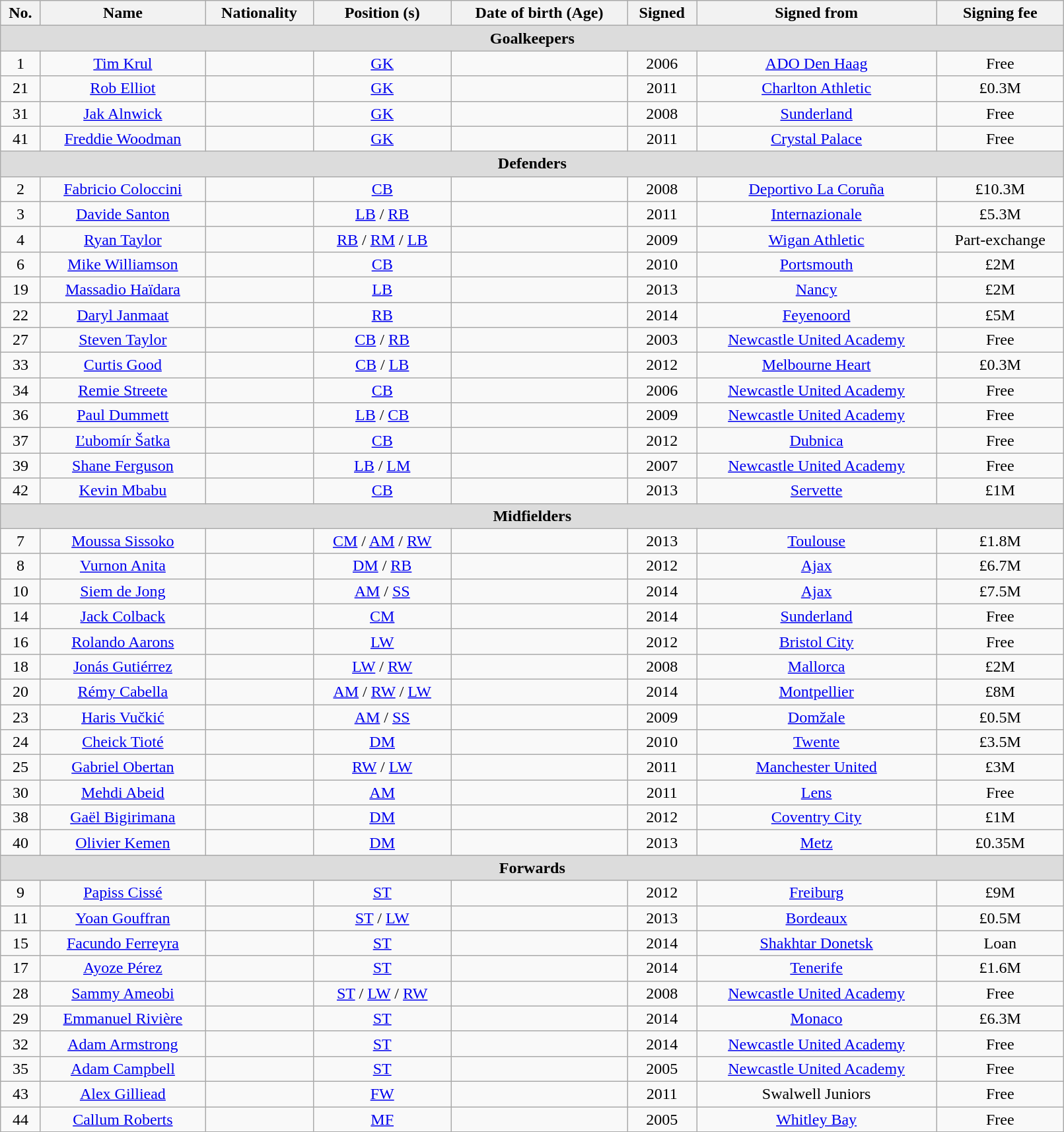<table class="wikitable" style="text-align:center; width:85%">
<tr>
<th style="text-align:center;">No.</th>
<th style="text-align:center;">Name</th>
<th style="text-align:center;">Nationality</th>
<th style="text-align:center;">Position (s)</th>
<th style="text-align:center;">Date of birth (Age)</th>
<th style="text-align:center;">Signed</th>
<th style="text-align:center;">Signed from</th>
<th style="text-align:center;">Signing fee</th>
</tr>
<tr>
<th colspan="8" style="background:#dcdcdc; text-align:center;">Goalkeepers</th>
</tr>
<tr>
<td>1</td>
<td><a href='#'>Tim Krul</a></td>
<td></td>
<td><a href='#'>GK</a></td>
<td></td>
<td>2006</td>
<td> <a href='#'>ADO Den Haag</a></td>
<td>Free</td>
</tr>
<tr>
<td>21</td>
<td><a href='#'>Rob Elliot</a></td>
<td></td>
<td><a href='#'>GK</a></td>
<td></td>
<td>2011</td>
<td> <a href='#'>Charlton Athletic</a></td>
<td>£0.3M</td>
</tr>
<tr>
<td>31</td>
<td><a href='#'>Jak Alnwick</a></td>
<td></td>
<td><a href='#'>GK</a></td>
<td></td>
<td>2008</td>
<td> <a href='#'>Sunderland</a></td>
<td>Free</td>
</tr>
<tr>
<td>41</td>
<td><a href='#'>Freddie Woodman</a></td>
<td></td>
<td><a href='#'>GK</a></td>
<td></td>
<td>2011</td>
<td> <a href='#'>Crystal Palace</a></td>
<td>Free</td>
</tr>
<tr>
<th colspan="8" style="background:#dcdcdc; text-align:center;">Defenders</th>
</tr>
<tr>
<td>2</td>
<td><a href='#'>Fabricio Coloccini</a></td>
<td></td>
<td><a href='#'>CB</a></td>
<td></td>
<td>2008</td>
<td> <a href='#'>Deportivo La Coruña</a></td>
<td>£10.3M</td>
</tr>
<tr>
<td>3</td>
<td><a href='#'>Davide Santon</a></td>
<td></td>
<td><a href='#'>LB</a> / <a href='#'>RB</a></td>
<td></td>
<td>2011</td>
<td> <a href='#'>Internazionale</a></td>
<td>£5.3M</td>
</tr>
<tr>
<td>4</td>
<td><a href='#'>Ryan Taylor</a></td>
<td></td>
<td><a href='#'>RB</a> / <a href='#'>RM</a> / <a href='#'>LB</a></td>
<td></td>
<td>2009</td>
<td> <a href='#'>Wigan Athletic</a></td>
<td>Part-exchange</td>
</tr>
<tr>
<td>6</td>
<td><a href='#'>Mike Williamson</a></td>
<td></td>
<td><a href='#'>CB</a></td>
<td></td>
<td>2010</td>
<td> <a href='#'>Portsmouth</a></td>
<td>£2M</td>
</tr>
<tr>
<td>19</td>
<td><a href='#'>Massadio Haïdara</a></td>
<td></td>
<td><a href='#'>LB</a></td>
<td></td>
<td>2013</td>
<td> <a href='#'>Nancy</a></td>
<td>£2M</td>
</tr>
<tr>
<td>22</td>
<td><a href='#'>Daryl Janmaat</a></td>
<td></td>
<td><a href='#'>RB</a></td>
<td></td>
<td>2014</td>
<td> <a href='#'>Feyenoord</a></td>
<td>£5M</td>
</tr>
<tr>
<td>27</td>
<td><a href='#'>Steven Taylor</a></td>
<td></td>
<td><a href='#'>CB</a> / <a href='#'>RB</a></td>
<td></td>
<td>2003</td>
<td> <a href='#'>Newcastle United Academy</a></td>
<td>Free</td>
</tr>
<tr>
<td>33</td>
<td><a href='#'>Curtis Good</a></td>
<td></td>
<td><a href='#'>CB</a> / <a href='#'>LB</a></td>
<td></td>
<td>2012</td>
<td> <a href='#'>Melbourne Heart</a></td>
<td>£0.3M</td>
</tr>
<tr>
<td>34</td>
<td><a href='#'>Remie Streete</a></td>
<td></td>
<td><a href='#'>CB</a></td>
<td></td>
<td>2006</td>
<td> <a href='#'>Newcastle United Academy</a></td>
<td>Free</td>
</tr>
<tr>
<td>36</td>
<td><a href='#'>Paul Dummett</a></td>
<td></td>
<td><a href='#'>LB</a> / <a href='#'>CB</a></td>
<td></td>
<td>2009</td>
<td> <a href='#'>Newcastle United Academy</a></td>
<td>Free</td>
</tr>
<tr>
<td>37</td>
<td><a href='#'>Ľubomír Šatka</a></td>
<td></td>
<td><a href='#'>CB</a></td>
<td></td>
<td>2012</td>
<td> <a href='#'>Dubnica</a></td>
<td>Free</td>
</tr>
<tr>
<td>39</td>
<td><a href='#'>Shane Ferguson</a></td>
<td></td>
<td><a href='#'>LB</a> / <a href='#'>LM</a></td>
<td></td>
<td>2007</td>
<td> <a href='#'>Newcastle United Academy</a></td>
<td>Free</td>
</tr>
<tr>
<td>42</td>
<td><a href='#'>Kevin Mbabu</a></td>
<td></td>
<td><a href='#'>CB</a></td>
<td></td>
<td>2013</td>
<td> <a href='#'>Servette</a></td>
<td>£1M</td>
</tr>
<tr>
<th colspan="8" style="background:#dcdcdc; text-align:center;">Midfielders</th>
</tr>
<tr>
<td>7</td>
<td><a href='#'>Moussa Sissoko</a></td>
<td></td>
<td><a href='#'>CM</a> / <a href='#'>AM</a> / <a href='#'>RW</a></td>
<td></td>
<td>2013</td>
<td> <a href='#'>Toulouse</a></td>
<td>£1.8M</td>
</tr>
<tr>
<td>8</td>
<td><a href='#'>Vurnon Anita</a></td>
<td></td>
<td><a href='#'>DM</a> / <a href='#'>RB</a></td>
<td></td>
<td>2012</td>
<td> <a href='#'>Ajax</a></td>
<td>£6.7M</td>
</tr>
<tr>
<td>10</td>
<td><a href='#'>Siem de Jong</a></td>
<td></td>
<td><a href='#'>AM</a> / <a href='#'>SS</a></td>
<td></td>
<td>2014</td>
<td> <a href='#'>Ajax</a></td>
<td>£7.5M</td>
</tr>
<tr>
<td>14</td>
<td><a href='#'>Jack Colback</a></td>
<td></td>
<td><a href='#'>CM</a></td>
<td></td>
<td>2014</td>
<td> <a href='#'>Sunderland</a></td>
<td>Free</td>
</tr>
<tr>
<td>16</td>
<td><a href='#'>Rolando Aarons</a></td>
<td></td>
<td><a href='#'>LW</a></td>
<td></td>
<td>2012</td>
<td> <a href='#'>Bristol City</a></td>
<td>Free</td>
</tr>
<tr>
<td>18</td>
<td><a href='#'>Jonás Gutiérrez</a></td>
<td></td>
<td><a href='#'>LW</a> / <a href='#'>RW</a></td>
<td></td>
<td>2008</td>
<td> <a href='#'>Mallorca</a></td>
<td>£2M</td>
</tr>
<tr>
<td>20</td>
<td><a href='#'>Rémy Cabella</a></td>
<td></td>
<td><a href='#'>AM</a> / <a href='#'>RW</a> / <a href='#'>LW</a></td>
<td></td>
<td>2014</td>
<td> <a href='#'>Montpellier</a></td>
<td>£8M</td>
</tr>
<tr>
<td>23</td>
<td><a href='#'>Haris Vučkić</a></td>
<td></td>
<td><a href='#'>AM</a> / <a href='#'>SS</a></td>
<td></td>
<td>2009</td>
<td> <a href='#'>Domžale</a></td>
<td>£0.5M</td>
</tr>
<tr>
<td>24</td>
<td><a href='#'>Cheick Tioté</a></td>
<td></td>
<td><a href='#'>DM</a></td>
<td></td>
<td>2010</td>
<td> <a href='#'>Twente</a></td>
<td>£3.5M</td>
</tr>
<tr>
<td>25</td>
<td><a href='#'>Gabriel Obertan</a></td>
<td></td>
<td><a href='#'>RW</a> / <a href='#'>LW</a></td>
<td></td>
<td>2011</td>
<td> <a href='#'>Manchester United</a></td>
<td>£3M</td>
</tr>
<tr>
<td>30</td>
<td><a href='#'>Mehdi Abeid</a></td>
<td></td>
<td><a href='#'>AM</a></td>
<td></td>
<td>2011</td>
<td> <a href='#'>Lens</a></td>
<td>Free</td>
</tr>
<tr>
<td>38</td>
<td><a href='#'>Gaël Bigirimana</a></td>
<td></td>
<td><a href='#'>DM</a></td>
<td></td>
<td>2012</td>
<td> <a href='#'>Coventry City</a></td>
<td>£1M</td>
</tr>
<tr>
<td>40</td>
<td><a href='#'>Olivier Kemen</a></td>
<td></td>
<td><a href='#'>DM</a></td>
<td></td>
<td>2013</td>
<td> <a href='#'>Metz</a></td>
<td>£0.35M</td>
</tr>
<tr>
<th colspan="8" style="background:#dcdcdc; text-align:center;">Forwards</th>
</tr>
<tr>
<td>9</td>
<td><a href='#'>Papiss Cissé</a></td>
<td></td>
<td><a href='#'>ST</a></td>
<td></td>
<td>2012</td>
<td> <a href='#'>Freiburg</a></td>
<td>£9M</td>
</tr>
<tr>
<td>11</td>
<td><a href='#'>Yoan Gouffran</a></td>
<td></td>
<td><a href='#'>ST</a> / <a href='#'>LW</a></td>
<td></td>
<td>2013</td>
<td> <a href='#'>Bordeaux</a></td>
<td>£0.5M</td>
</tr>
<tr>
<td>15</td>
<td><a href='#'>Facundo Ferreyra</a></td>
<td></td>
<td><a href='#'>ST</a></td>
<td></td>
<td>2014</td>
<td> <a href='#'>Shakhtar Donetsk</a></td>
<td>Loan</td>
</tr>
<tr>
<td>17</td>
<td><a href='#'>Ayoze Pérez</a></td>
<td></td>
<td><a href='#'>ST</a></td>
<td></td>
<td>2014</td>
<td> <a href='#'>Tenerife</a></td>
<td>£1.6M</td>
</tr>
<tr>
<td>28</td>
<td><a href='#'>Sammy Ameobi</a></td>
<td></td>
<td><a href='#'>ST</a> / <a href='#'>LW</a> / <a href='#'>RW</a></td>
<td></td>
<td>2008</td>
<td> <a href='#'>Newcastle United Academy</a></td>
<td>Free</td>
</tr>
<tr>
<td>29</td>
<td><a href='#'>Emmanuel Rivière</a></td>
<td></td>
<td><a href='#'>ST</a></td>
<td></td>
<td>2014</td>
<td> <a href='#'>Monaco</a></td>
<td>£6.3M</td>
</tr>
<tr>
<td>32</td>
<td><a href='#'>Adam Armstrong</a></td>
<td></td>
<td><a href='#'>ST</a></td>
<td></td>
<td>2014</td>
<td> <a href='#'>Newcastle United Academy</a></td>
<td>Free</td>
</tr>
<tr>
<td>35</td>
<td><a href='#'>Adam Campbell</a></td>
<td></td>
<td><a href='#'>ST</a></td>
<td></td>
<td>2005</td>
<td> <a href='#'>Newcastle United Academy</a></td>
<td>Free</td>
</tr>
<tr>
<td>43</td>
<td><a href='#'>Alex Gilliead</a></td>
<td></td>
<td><a href='#'>FW</a></td>
<td></td>
<td>2011</td>
<td> Swalwell Juniors</td>
<td>Free</td>
</tr>
<tr>
<td>44</td>
<td><a href='#'>Callum Roberts</a></td>
<td></td>
<td><a href='#'>MF</a></td>
<td></td>
<td>2005</td>
<td> <a href='#'>Whitley Bay</a></td>
<td>Free</td>
</tr>
</table>
